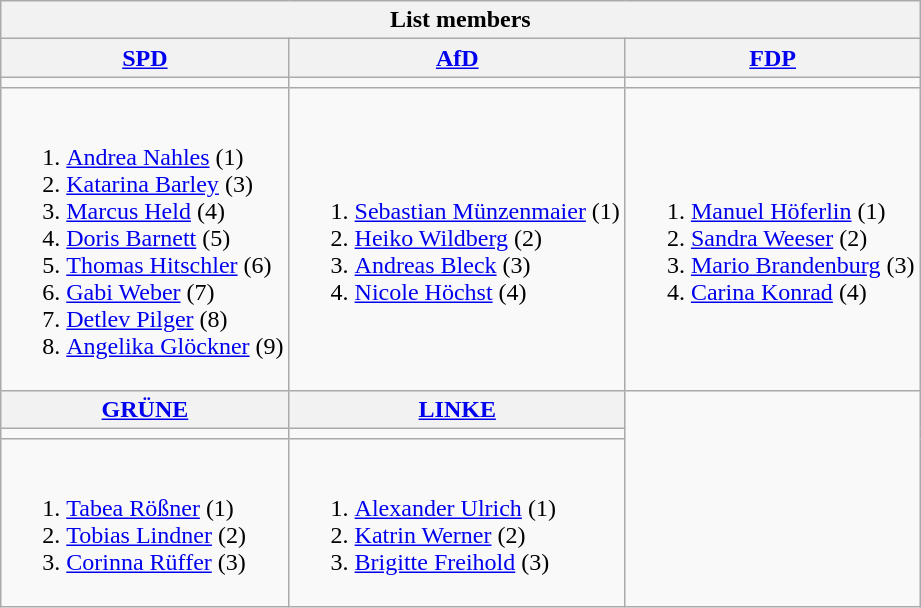<table class=wikitable>
<tr>
<th colspan=3>List members</th>
</tr>
<tr>
<th><a href='#'>SPD</a></th>
<th><a href='#'>AfD</a></th>
<th><a href='#'>FDP</a></th>
</tr>
<tr>
<td bgcolor=></td>
<td bgcolor=></td>
<td bgcolor=></td>
</tr>
<tr>
<td><br><ol><li><a href='#'>Andrea Nahles</a> (1)</li><li><a href='#'>Katarina Barley</a> (3)</li><li><a href='#'>Marcus Held</a> (4)</li><li><a href='#'>Doris Barnett</a> (5)</li><li><a href='#'>Thomas Hitschler</a> (6)</li><li><a href='#'>Gabi Weber</a> (7)</li><li><a href='#'>Detlev Pilger</a> (8)</li><li><a href='#'>Angelika Glöckner</a> (9)</li></ol></td>
<td><br><ol><li><a href='#'>Sebastian Münzenmaier</a> (1)</li><li><a href='#'>Heiko Wildberg</a> (2)</li><li><a href='#'>Andreas Bleck</a> (3)</li><li><a href='#'>Nicole Höchst</a> (4)</li></ol></td>
<td><br><ol><li><a href='#'>Manuel Höferlin</a> (1)</li><li><a href='#'>Sandra Weeser</a> (2)</li><li><a href='#'>Mario Brandenburg</a> (3)</li><li><a href='#'>Carina Konrad</a> (4)</li></ol></td>
</tr>
<tr>
<th><a href='#'>GRÜNE</a></th>
<th><a href='#'>LINKE</a></th>
</tr>
<tr>
<td bgcolor=></td>
<td bgcolor=></td>
</tr>
<tr>
<td><br><ol><li><a href='#'>Tabea Rößner</a> (1)</li><li><a href='#'>Tobias Lindner</a> (2)</li><li><a href='#'>Corinna Rüffer</a> (3)</li></ol></td>
<td><br><ol><li><a href='#'>Alexander Ulrich</a> (1)</li><li><a href='#'>Katrin Werner</a> (2)</li><li><a href='#'>Brigitte Freihold</a> (3)</li></ol></td>
</tr>
</table>
